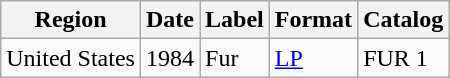<table class="wikitable">
<tr>
<th>Region</th>
<th>Date</th>
<th>Label</th>
<th>Format</th>
<th>Catalog</th>
</tr>
<tr>
<td>United States</td>
<td>1984</td>
<td>Fur</td>
<td><a href='#'>LP</a></td>
<td>FUR 1</td>
</tr>
</table>
